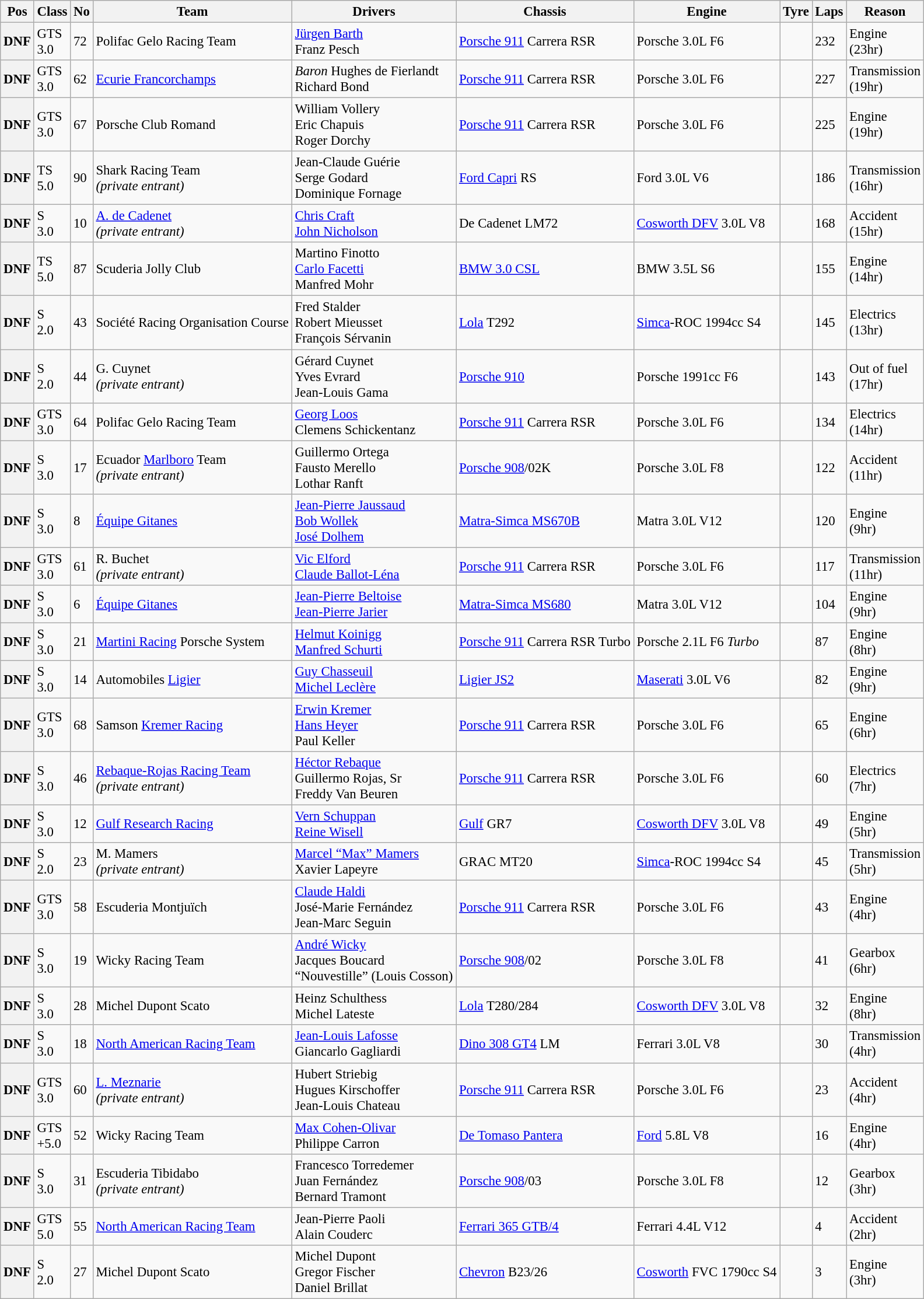<table class="wikitable" style="font-size: 95%;">
<tr>
<th>Pos</th>
<th>Class</th>
<th>No</th>
<th>Team</th>
<th>Drivers</th>
<th>Chassis</th>
<th>Engine</th>
<th>Tyre</th>
<th>Laps</th>
<th>Reason</th>
</tr>
<tr>
<th>DNF</th>
<td>GTS<br>3.0</td>
<td>72</td>
<td> Polifac Gelo Racing Team</td>
<td> <a href='#'>Jürgen Barth</a><br> Franz Pesch</td>
<td><a href='#'>Porsche 911</a> Carrera RSR</td>
<td>Porsche 3.0L F6</td>
<td></td>
<td>232</td>
<td>Engine<br> (23hr)</td>
</tr>
<tr>
<th>DNF</th>
<td>GTS<br>3.0</td>
<td>62</td>
<td> <a href='#'>Ecurie Francorchamps</a></td>
<td> <em>Baron</em> Hughes de Fierlandt<br> Richard Bond</td>
<td><a href='#'>Porsche 911</a> Carrera RSR</td>
<td>Porsche 3.0L F6</td>
<td></td>
<td>227</td>
<td>Transmission<br> (19hr)</td>
</tr>
<tr>
<th>DNF</th>
<td>GTS<br>3.0</td>
<td>67</td>
<td> Porsche Club Romand</td>
<td> William Vollery<br> Eric Chapuis<br> Roger Dorchy</td>
<td><a href='#'>Porsche 911</a> Carrera RSR</td>
<td>Porsche 3.0L F6</td>
<td></td>
<td>225</td>
<td>Engine<br> (19hr)</td>
</tr>
<tr>
<th>DNF</th>
<td>TS<br>5.0</td>
<td>90</td>
<td> Shark Racing Team<br><em>(private entrant)</em></td>
<td> Jean-Claude Guérie<br> Serge Godard<br> Dominique Fornage</td>
<td><a href='#'>Ford Capri</a> RS</td>
<td>Ford 3.0L V6</td>
<td></td>
<td>186</td>
<td>Transmission<br> (16hr)</td>
</tr>
<tr>
<th>DNF</th>
<td>S<br>3.0</td>
<td>10</td>
<td> <a href='#'>A. de Cadenet</a><br><em>(private entrant)</em></td>
<td> <a href='#'>Chris Craft</a><br> <a href='#'>John Nicholson</a></td>
<td>De Cadenet LM72</td>
<td><a href='#'>Cosworth DFV</a> 3.0L V8</td>
<td></td>
<td>168</td>
<td>Accident<br> (15hr)</td>
</tr>
<tr>
<th>DNF</th>
<td>TS<br>5.0</td>
<td>87</td>
<td> Scuderia Jolly Club</td>
<td> Martino Finotto<br> <a href='#'>Carlo Facetti</a><br> Manfred Mohr</td>
<td><a href='#'>BMW 3.0 CSL</a></td>
<td>BMW 3.5L S6</td>
<td></td>
<td>155</td>
<td>Engine<br> (14hr)</td>
</tr>
<tr>
<th>DNF</th>
<td>S<br>2.0</td>
<td>43</td>
<td> Société Racing Organisation Course</td>
<td> Fred Stalder<br> Robert Mieusset <br> François Sérvanin</td>
<td><a href='#'>Lola</a> T292</td>
<td><a href='#'>Simca</a>-ROC 1994cc S4</td>
<td></td>
<td>145</td>
<td>Electrics<br> (13hr)</td>
</tr>
<tr>
<th>DNF</th>
<td>S<br>2.0</td>
<td>44</td>
<td> G. Cuynet<br><em>(private entrant)</em></td>
<td> Gérard Cuynet<br> Yves Evrard<br> Jean-Louis Gama</td>
<td><a href='#'>Porsche 910</a></td>
<td>Porsche 1991cc F6</td>
<td></td>
<td>143</td>
<td>Out of fuel<br> (17hr)</td>
</tr>
<tr>
<th>DNF</th>
<td>GTS<br>3.0</td>
<td>64</td>
<td> Polifac Gelo Racing Team</td>
<td> <a href='#'>Georg Loos</a><br> Clemens Schickentanz</td>
<td><a href='#'>Porsche 911</a> Carrera RSR</td>
<td>Porsche 3.0L F6</td>
<td></td>
<td>134</td>
<td>Electrics<br> (14hr)</td>
</tr>
<tr>
<th>DNF</th>
<td>S<br>3.0</td>
<td>17</td>
<td> Ecuador <a href='#'>Marlboro</a> Team<br><em>(private entrant)</em></td>
<td> Guillermo Ortega<br> Fausto Merello <br> Lothar Ranft</td>
<td><a href='#'>Porsche 908</a>/02K</td>
<td>Porsche 3.0L F8</td>
<td></td>
<td>122</td>
<td>Accident<br> (11hr)</td>
</tr>
<tr>
<th>DNF</th>
<td>S<br>3.0</td>
<td>8</td>
<td> <a href='#'>Équipe Gitanes</a></td>
<td> <a href='#'>Jean-Pierre Jaussaud</a><br> <a href='#'>Bob Wollek</a><br> <a href='#'>José Dolhem</a></td>
<td><a href='#'>Matra-Simca MS670B</a></td>
<td>Matra 3.0L V12</td>
<td></td>
<td>120</td>
<td>Engine<br> (9hr)</td>
</tr>
<tr>
<th>DNF</th>
<td>GTS<br>3.0</td>
<td>61</td>
<td> R. Buchet<br><em>(private entrant)</em></td>
<td> <a href='#'>Vic Elford</a><br> <a href='#'>Claude Ballot-Léna</a></td>
<td><a href='#'>Porsche 911</a> Carrera RSR</td>
<td>Porsche 3.0L F6</td>
<td></td>
<td>117</td>
<td>Transmission<br> (11hr)</td>
</tr>
<tr>
<th>DNF</th>
<td>S<br>3.0</td>
<td>6</td>
<td> <a href='#'>Équipe Gitanes</a></td>
<td> <a href='#'>Jean-Pierre Beltoise</a><br> <a href='#'>Jean-Pierre Jarier</a></td>
<td><a href='#'>Matra-Simca MS680</a></td>
<td>Matra 3.0L V12</td>
<td></td>
<td>104</td>
<td>Engine<br> (9hr)</td>
</tr>
<tr>
<th>DNF</th>
<td>S<br>3.0</td>
<td>21</td>
<td> <a href='#'>Martini Racing</a> Porsche System</td>
<td> <a href='#'>Helmut Koinigg</a><br> <a href='#'>Manfred Schurti</a></td>
<td><a href='#'>Porsche 911</a> Carrera RSR Turbo</td>
<td>Porsche 2.1L F6 <em>Turbo</em></td>
<td></td>
<td>87</td>
<td>Engine<br> (8hr)</td>
</tr>
<tr>
<th>DNF</th>
<td>S<br>3.0</td>
<td>14</td>
<td> Automobiles <a href='#'>Ligier</a></td>
<td> <a href='#'>Guy Chasseuil</a><br> <a href='#'>Michel Leclère</a></td>
<td><a href='#'>Ligier JS2</a></td>
<td><a href='#'>Maserati</a> 3.0L V6</td>
<td></td>
<td>82</td>
<td>Engine<br> (9hr)</td>
</tr>
<tr>
<th>DNF</th>
<td>GTS<br>3.0</td>
<td>68</td>
<td> Samson <a href='#'>Kremer Racing</a></td>
<td> <a href='#'>Erwin Kremer</a><br> <a href='#'>Hans Heyer</a><br> Paul Keller</td>
<td><a href='#'>Porsche 911</a> Carrera RSR</td>
<td>Porsche 3.0L F6</td>
<td></td>
<td>65</td>
<td>Engine<br> (6hr)</td>
</tr>
<tr>
<th>DNF</th>
<td>S<br>3.0</td>
<td>46</td>
<td> <a href='#'>Rebaque-Rojas Racing Team</a><br><em>(private entrant)</em></td>
<td> <a href='#'>Héctor Rebaque</a><br> Guillermo Rojas, Sr<br>  Freddy Van Beuren</td>
<td><a href='#'>Porsche 911</a> Carrera RSR</td>
<td>Porsche 3.0L F6</td>
<td></td>
<td>60</td>
<td>Electrics<br> (7hr)</td>
</tr>
<tr>
<th>DNF</th>
<td>S<br>3.0</td>
<td>12</td>
<td> <a href='#'>Gulf Research Racing</a></td>
<td> <a href='#'>Vern Schuppan</a><br> <a href='#'>Reine Wisell</a></td>
<td><a href='#'>Gulf</a> GR7</td>
<td><a href='#'>Cosworth DFV</a> 3.0L V8</td>
<td></td>
<td>49</td>
<td>Engine<br> (5hr)</td>
</tr>
<tr>
<th>DNF</th>
<td>S<br>2.0</td>
<td>23</td>
<td> M. Mamers<br><em>(private entrant)</em></td>
<td> <a href='#'>Marcel “Max” Mamers</a><br> Xavier Lapeyre</td>
<td>GRAC MT20</td>
<td><a href='#'>Simca</a>-ROC 1994cc S4</td>
<td></td>
<td>45</td>
<td>Transmission<br> (5hr)</td>
</tr>
<tr>
<th>DNF</th>
<td>GTS<br>3.0</td>
<td>58</td>
<td> Escuderia Montjuïch</td>
<td> <a href='#'>Claude Haldi</a><br> José-Marie Fernández<br>  Jean-Marc Seguin</td>
<td><a href='#'>Porsche 911</a> Carrera RSR</td>
<td>Porsche 3.0L F6</td>
<td></td>
<td>43</td>
<td>Engine<br> (4hr)</td>
</tr>
<tr>
<th>DNF</th>
<td>S<br>3.0</td>
<td>19</td>
<td> Wicky Racing Team</td>
<td> <a href='#'>André Wicky</a><br> Jacques Boucard<br> “Nouvestille” (Louis Cosson)</td>
<td><a href='#'>Porsche 908</a>/02</td>
<td>Porsche 3.0L F8</td>
<td></td>
<td>41</td>
<td>Gearbox<br> (6hr)</td>
</tr>
<tr>
<th>DNF</th>
<td>S<br>3.0</td>
<td>28</td>
<td> Michel Dupont Scato</td>
<td> Heinz Schulthess<br> Michel Lateste</td>
<td><a href='#'>Lola</a> T280/284</td>
<td><a href='#'>Cosworth DFV</a> 3.0L V8</td>
<td></td>
<td>32</td>
<td>Engine<br> (8hr)</td>
</tr>
<tr>
<th>DNF</th>
<td>S<br>3.0</td>
<td>18</td>
<td> <a href='#'>North American Racing Team</a></td>
<td> <a href='#'>Jean-Louis Lafosse</a><br> Giancarlo Gagliardi</td>
<td><a href='#'>Dino 308 GT4</a> LM</td>
<td>Ferrari 3.0L V8</td>
<td></td>
<td>30</td>
<td>Transmission<br> (4hr)</td>
</tr>
<tr>
<th>DNF</th>
<td>GTS<br>3.0</td>
<td>60</td>
<td> <a href='#'>L. Meznarie</a><br><em>(private entrant)</em></td>
<td> Hubert Striebig<br> Hugues Kirschoffer<br> Jean-Louis Chateau</td>
<td><a href='#'>Porsche 911</a> Carrera RSR</td>
<td>Porsche 3.0L F6</td>
<td></td>
<td>23</td>
<td>Accident<br> (4hr)</td>
</tr>
<tr>
<th>DNF</th>
<td>GTS<br>+5.0</td>
<td>52</td>
<td> Wicky Racing Team</td>
<td> <a href='#'>Max Cohen-Olivar</a><br> Philippe Carron</td>
<td><a href='#'>De Tomaso Pantera</a></td>
<td><a href='#'>Ford</a> 5.8L V8</td>
<td></td>
<td>16</td>
<td>Engine<br> (4hr)</td>
</tr>
<tr>
<th>DNF</th>
<td>S<br>3.0</td>
<td>31</td>
<td> Escuderia Tibidabo<br><em>(private entrant)</em></td>
<td> Francesco Torredemer<br> Juan Fernández<br> Bernard Tramont</td>
<td><a href='#'>Porsche 908</a>/03</td>
<td>Porsche 3.0L F8</td>
<td></td>
<td>12</td>
<td>Gearbox<br> (3hr)</td>
</tr>
<tr>
<th>DNF</th>
<td>GTS<br>5.0</td>
<td>55</td>
<td> <a href='#'>North American Racing Team</a></td>
<td> Jean-Pierre Paoli<br> Alain Couderc</td>
<td><a href='#'>Ferrari 365 GTB/4</a></td>
<td>Ferrari 4.4L V12</td>
<td></td>
<td>4</td>
<td>Accident<br> (2hr)</td>
</tr>
<tr>
<th>DNF</th>
<td>S<br>2.0</td>
<td>27</td>
<td> Michel Dupont Scato</td>
<td> Michel Dupont<br> Gregor Fischer<br> Daniel Brillat</td>
<td><a href='#'>Chevron</a> B23/26</td>
<td><a href='#'>Cosworth</a> FVC 1790cc S4</td>
<td></td>
<td>3</td>
<td>Engine<br> (3hr)</td>
</tr>
</table>
